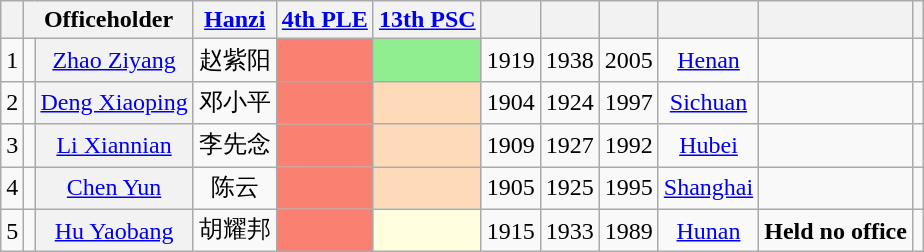<table class="wikitable sortable" style=text-align:center>
<tr>
<th scope=col></th>
<th scope=col colspan="2">Officeholder</th>
<th scope=col><a href='#'>Hanzi</a></th>
<th scope=col><a href='#'>4th PLE</a></th>
<th scope=col><a href='#'>13th PSC</a></th>
<th scope=col></th>
<th scope=col></th>
<th scope=col></th>
<th scope=col></th>
<th scope=col></th>
<th scope=col class="unsortable"></th>
</tr>
<tr>
<td>1</td>
<td></td>
<th align="center" scope="row" style="font-weight:normal;"><a href='#'>Zhao Ziyang</a></th>
<td data-sort-value="144">赵紫阳</td>
<td bgcolor = Salmon></td>
<td bgcolor = LightGreen></td>
<td>1919</td>
<td>1938</td>
<td>2005</td>
<td><a href='#'>Henan</a></td>
<td></td>
<td></td>
</tr>
<tr>
<td>2<br></td>
<td></td>
<th align="center" scope="row" style="font-weight:normal;"><a href='#'>Deng Xiaoping</a></th>
<td data-sort-value="32">邓小平</td>
<td bgcolor = Salmon></td>
<td bgcolor = PeachPuff></td>
<td>1904</td>
<td>1924</td>
<td>1997</td>
<td><a href='#'>Sichuan</a></td>
<td></td>
<td></td>
</tr>
<tr>
<td>3</td>
<td></td>
<th align="center" scope="row" style="font-weight:normal;"><a href='#'>Li Xiannian</a></th>
<td data-sort-value="116">李先念</td>
<td bgcolor = Salmon></td>
<td bgcolor = PeachPuff></td>
<td>1909</td>
<td>1927</td>
<td>1992</td>
<td><a href='#'>Hubei</a></td>
<td></td>
<td></td>
</tr>
<tr>
<td>4</td>
<td></td>
<th align="center" scope="row" style="font-weight:normal;"><a href='#'>Chen Yun</a></th>
<td data-sort-value="116">陈云</td>
<td bgcolor = Salmon></td>
<td bgcolor = PeachPuff></td>
<td>1905</td>
<td>1925</td>
<td>1995</td>
<td><a href='#'>Shanghai</a></td>
<td></td>
<td></td>
</tr>
<tr>
<td>5</td>
<td></td>
<th align="center" scope="row" style="font-weight:normal;"><a href='#'>Hu Yaobang</a></th>
<td data-sort-value="151">胡耀邦</td>
<td bgcolor = Salmon></td>
<td bgcolor = LightYellow></td>
<td>1915</td>
<td>1933</td>
<td>1989</td>
<td><a href='#'>Hunan</a></td>
<td align="left"><strong>Held no office</strong></td>
<td></td>
</tr>
</table>
